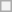<table class="wikitable" style="text-align:center">
<tr>
<th rowspan="8" colspan="2"></th>
</tr>
</table>
